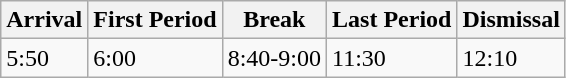<table class="wikitable">
<tr>
<th>Arrival</th>
<th>First Period</th>
<th>Break</th>
<th>Last Period</th>
<th>Dismissal</th>
</tr>
<tr>
<td>5:50</td>
<td>6:00</td>
<td>8:40-9:00</td>
<td>11:30</td>
<td>12:10</td>
</tr>
</table>
